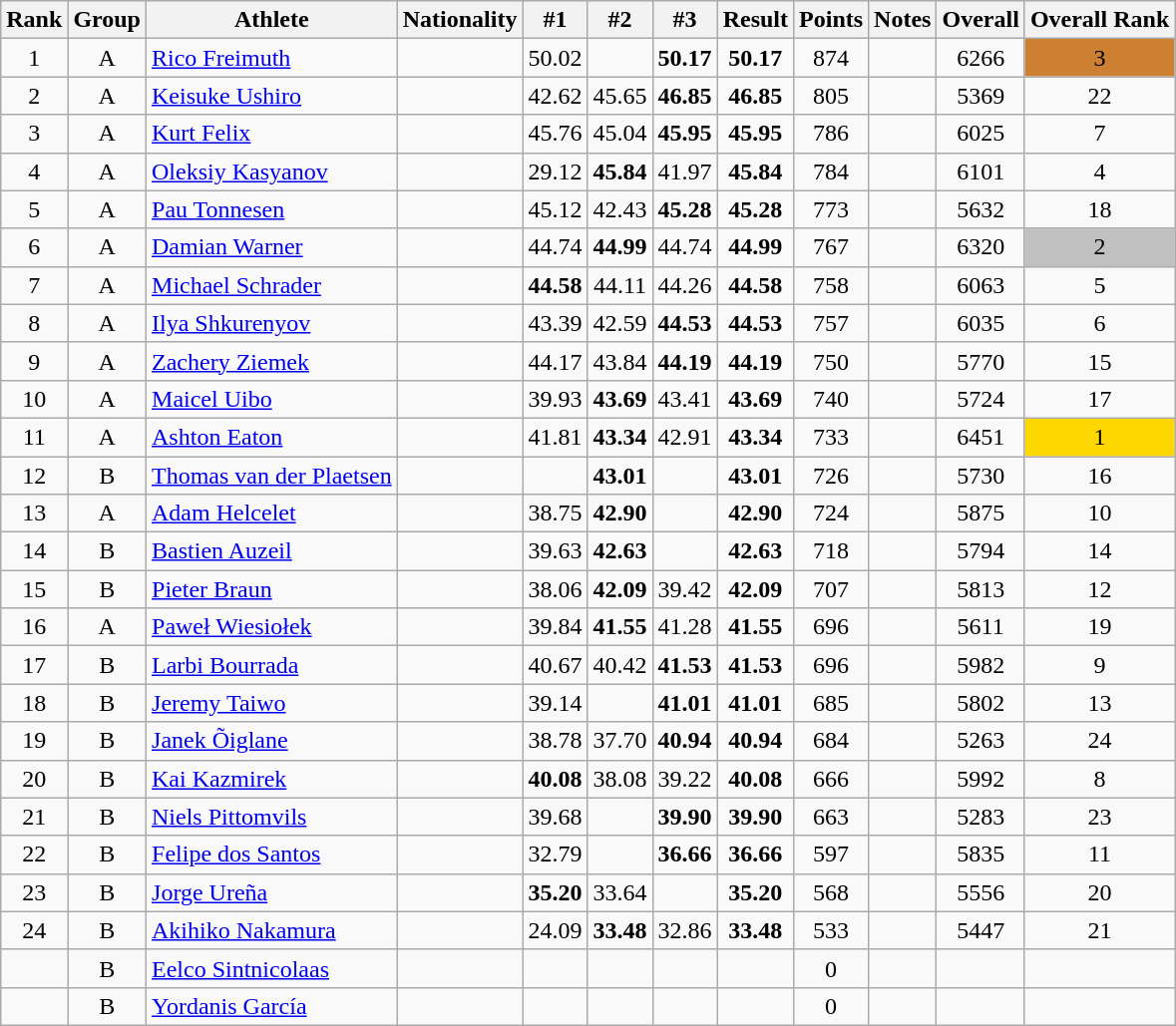<table class="wikitable sortable" style="text-align:center">
<tr>
<th>Rank</th>
<th>Group</th>
<th>Athlete</th>
<th>Nationality</th>
<th>#1</th>
<th>#2</th>
<th>#3</th>
<th>Result</th>
<th>Points</th>
<th>Notes</th>
<th>Overall</th>
<th>Overall Rank</th>
</tr>
<tr>
<td>1</td>
<td>A</td>
<td align=left><a href='#'>Rico Freimuth</a></td>
<td align=left></td>
<td>50.02</td>
<td></td>
<td><strong>50.17</strong></td>
<td><strong>50.17</strong></td>
<td>874</td>
<td></td>
<td>6266</td>
<td style="background-color:#cd7f32">3</td>
</tr>
<tr>
<td>2</td>
<td>A</td>
<td align=left><a href='#'>Keisuke Ushiro</a></td>
<td align=left></td>
<td>42.62</td>
<td>45.65</td>
<td><strong>46.85</strong></td>
<td><strong>46.85</strong></td>
<td>805</td>
<td></td>
<td>5369</td>
<td>22</td>
</tr>
<tr>
<td>3</td>
<td>A</td>
<td align=left><a href='#'>Kurt Felix</a></td>
<td align=left></td>
<td>45.76</td>
<td>45.04</td>
<td><strong>45.95</strong></td>
<td><strong>45.95</strong></td>
<td>786</td>
<td></td>
<td>6025</td>
<td>7</td>
</tr>
<tr>
<td>4</td>
<td>A</td>
<td align=left><a href='#'>Oleksiy Kasyanov</a></td>
<td align=left></td>
<td>29.12</td>
<td><strong>45.84</strong></td>
<td>41.97</td>
<td><strong>45.84</strong></td>
<td>784</td>
<td></td>
<td>6101</td>
<td>4</td>
</tr>
<tr>
<td>5</td>
<td>A</td>
<td align=left><a href='#'>Pau Tonnesen</a></td>
<td align=left></td>
<td>45.12</td>
<td>42.43</td>
<td><strong>45.28</strong></td>
<td><strong>45.28</strong></td>
<td>773</td>
<td></td>
<td>5632</td>
<td>18</td>
</tr>
<tr>
<td>6</td>
<td>A</td>
<td align=left><a href='#'>Damian Warner</a></td>
<td align=left></td>
<td>44.74</td>
<td><strong>44.99</strong></td>
<td>44.74</td>
<td><strong>44.99</strong></td>
<td>767</td>
<td></td>
<td>6320</td>
<td style="background-color:#c0c0c0">2</td>
</tr>
<tr>
<td>7</td>
<td>A</td>
<td align=left><a href='#'>Michael Schrader</a></td>
<td align=left></td>
<td><strong>44.58</strong></td>
<td>44.11</td>
<td>44.26</td>
<td><strong>44.58</strong></td>
<td>758</td>
<td></td>
<td>6063</td>
<td>5</td>
</tr>
<tr>
<td>8</td>
<td>A</td>
<td align=left><a href='#'>Ilya Shkurenyov</a></td>
<td align=left></td>
<td>43.39</td>
<td>42.59</td>
<td><strong>44.53</strong></td>
<td><strong>44.53</strong></td>
<td>757</td>
<td></td>
<td>6035</td>
<td>6</td>
</tr>
<tr>
<td>9</td>
<td>A</td>
<td align=left><a href='#'>Zachery Ziemek</a></td>
<td align=left></td>
<td>44.17</td>
<td>43.84</td>
<td><strong>44.19</strong></td>
<td><strong>44.19</strong></td>
<td>750</td>
<td></td>
<td>5770</td>
<td>15</td>
</tr>
<tr>
<td>10</td>
<td>A</td>
<td align=left><a href='#'>Maicel Uibo</a></td>
<td align=left></td>
<td>39.93</td>
<td><strong>43.69</strong></td>
<td>43.41</td>
<td><strong>43.69</strong></td>
<td>740</td>
<td></td>
<td>5724</td>
<td>17</td>
</tr>
<tr>
<td>11</td>
<td>A</td>
<td align=left><a href='#'>Ashton Eaton</a></td>
<td align=left></td>
<td>41.81</td>
<td><strong>43.34</strong></td>
<td>42.91</td>
<td><strong>43.34</strong></td>
<td>733</td>
<td></td>
<td>6451</td>
<td style="background-color:#ffd700">1</td>
</tr>
<tr>
<td>12</td>
<td>B</td>
<td align=left><a href='#'>Thomas van der Plaetsen</a></td>
<td align=left></td>
<td></td>
<td><strong>43.01</strong></td>
<td></td>
<td><strong>43.01</strong></td>
<td>726</td>
<td></td>
<td>5730</td>
<td>16</td>
</tr>
<tr>
<td>13</td>
<td>A</td>
<td align=left><a href='#'>Adam Helcelet</a></td>
<td align=left></td>
<td>38.75</td>
<td><strong>42.90</strong></td>
<td></td>
<td><strong>42.90</strong></td>
<td>724</td>
<td></td>
<td>5875</td>
<td>10</td>
</tr>
<tr>
<td>14</td>
<td>B</td>
<td align=left><a href='#'>Bastien Auzeil</a></td>
<td align=left></td>
<td>39.63</td>
<td><strong>42.63</strong></td>
<td></td>
<td><strong>42.63</strong></td>
<td>718</td>
<td></td>
<td>5794</td>
<td>14</td>
</tr>
<tr>
<td>15</td>
<td>B</td>
<td align=left><a href='#'>Pieter Braun</a></td>
<td align=left></td>
<td>38.06</td>
<td><strong>42.09</strong></td>
<td>39.42</td>
<td><strong>42.09</strong></td>
<td>707</td>
<td></td>
<td>5813</td>
<td>12</td>
</tr>
<tr>
<td>16</td>
<td>A</td>
<td align=left><a href='#'>Paweł Wiesiołek</a></td>
<td align=left></td>
<td>39.84</td>
<td><strong>41.55</strong></td>
<td>41.28</td>
<td><strong>41.55</strong></td>
<td>696</td>
<td></td>
<td>5611</td>
<td>19</td>
</tr>
<tr>
<td>17</td>
<td>B</td>
<td align=left><a href='#'>Larbi Bourrada</a></td>
<td align=left></td>
<td>40.67</td>
<td>40.42</td>
<td><strong>41.53</strong></td>
<td><strong>41.53</strong></td>
<td>696</td>
<td></td>
<td>5982</td>
<td>9</td>
</tr>
<tr>
<td>18</td>
<td>B</td>
<td align=left><a href='#'>Jeremy Taiwo</a></td>
<td align=left></td>
<td>39.14</td>
<td></td>
<td><strong>41.01</strong></td>
<td><strong>41.01</strong></td>
<td>685</td>
<td></td>
<td>5802</td>
<td>13</td>
</tr>
<tr>
<td>19</td>
<td>B</td>
<td align=left><a href='#'>Janek Õiglane</a></td>
<td align=left></td>
<td>38.78</td>
<td>37.70</td>
<td><strong>40.94</strong></td>
<td><strong>40.94</strong></td>
<td>684</td>
<td></td>
<td>5263</td>
<td>24</td>
</tr>
<tr>
<td>20</td>
<td>B</td>
<td align=left><a href='#'>Kai Kazmirek</a></td>
<td align=left></td>
<td><strong>40.08</strong></td>
<td>38.08</td>
<td>39.22</td>
<td><strong>40.08</strong></td>
<td>666</td>
<td></td>
<td>5992</td>
<td>8</td>
</tr>
<tr>
<td>21</td>
<td>B</td>
<td align=left><a href='#'>Niels Pittomvils</a></td>
<td align=left></td>
<td>39.68</td>
<td></td>
<td><strong>39.90</strong></td>
<td><strong>39.90</strong></td>
<td>663</td>
<td></td>
<td>5283</td>
<td>23</td>
</tr>
<tr>
<td>22</td>
<td>B</td>
<td align=left><a href='#'>Felipe dos Santos</a></td>
<td align=left></td>
<td>32.79</td>
<td></td>
<td><strong>36.66</strong></td>
<td><strong>36.66</strong></td>
<td>597</td>
<td></td>
<td>5835</td>
<td>11</td>
</tr>
<tr>
<td>23</td>
<td>B</td>
<td align=left><a href='#'>Jorge Ureña</a></td>
<td align=left></td>
<td><strong>35.20</strong></td>
<td>33.64</td>
<td></td>
<td><strong>35.20</strong></td>
<td>568</td>
<td></td>
<td>5556</td>
<td>20</td>
</tr>
<tr>
<td>24</td>
<td>B</td>
<td align=left><a href='#'>Akihiko Nakamura</a></td>
<td align=left></td>
<td>24.09</td>
<td><strong>33.48</strong></td>
<td>32.86</td>
<td><strong>33.48</strong></td>
<td>533</td>
<td></td>
<td>5447</td>
<td>21</td>
</tr>
<tr>
<td></td>
<td>B</td>
<td align=left><a href='#'>Eelco Sintnicolaas</a></td>
<td align=left></td>
<td></td>
<td></td>
<td></td>
<td></td>
<td>0</td>
<td></td>
<td></td>
<td></td>
</tr>
<tr>
<td></td>
<td>B</td>
<td align=left><a href='#'>Yordanis García</a></td>
<td align=left></td>
<td></td>
<td></td>
<td></td>
<td></td>
<td>0</td>
<td></td>
<td></td>
<td></td>
</tr>
</table>
